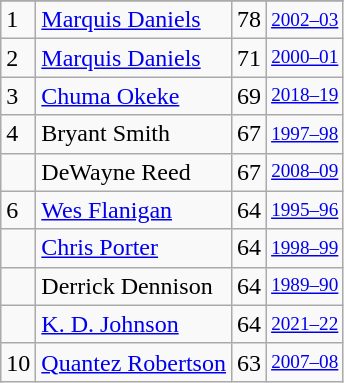<table class="wikitable">
<tr>
</tr>
<tr>
<td>1</td>
<td><a href='#'>Marquis Daniels</a></td>
<td>78</td>
<td style="font-size:80%;"><a href='#'>2002–03</a></td>
</tr>
<tr>
<td>2</td>
<td><a href='#'>Marquis Daniels</a></td>
<td>71</td>
<td style="font-size:80%;"><a href='#'>2000–01</a></td>
</tr>
<tr>
<td>3</td>
<td><a href='#'>Chuma Okeke</a></td>
<td>69</td>
<td style="font-size:80%;"><a href='#'>2018–19</a></td>
</tr>
<tr>
<td>4</td>
<td>Bryant Smith</td>
<td>67</td>
<td style="font-size:80%;"><a href='#'>1997–98</a></td>
</tr>
<tr>
<td></td>
<td>DeWayne Reed</td>
<td>67</td>
<td style="font-size:80%;"><a href='#'>2008–09</a></td>
</tr>
<tr>
<td>6</td>
<td><a href='#'>Wes Flanigan</a></td>
<td>64</td>
<td style="font-size:80%;"><a href='#'>1995–96</a></td>
</tr>
<tr>
<td></td>
<td><a href='#'>Chris Porter</a></td>
<td>64</td>
<td style="font-size:80%;"><a href='#'>1998–99</a></td>
</tr>
<tr>
<td></td>
<td>Derrick Dennison</td>
<td>64</td>
<td style="font-size:80%;"><a href='#'>1989–90</a></td>
</tr>
<tr>
<td></td>
<td><a href='#'>K. D. Johnson</a></td>
<td>64</td>
<td style="font-size:80%;"><a href='#'>2021–22</a></td>
</tr>
<tr>
<td>10</td>
<td><a href='#'>Quantez Robertson</a></td>
<td>63</td>
<td style="font-size:80%;"><a href='#'>2007–08</a></td>
</tr>
</table>
